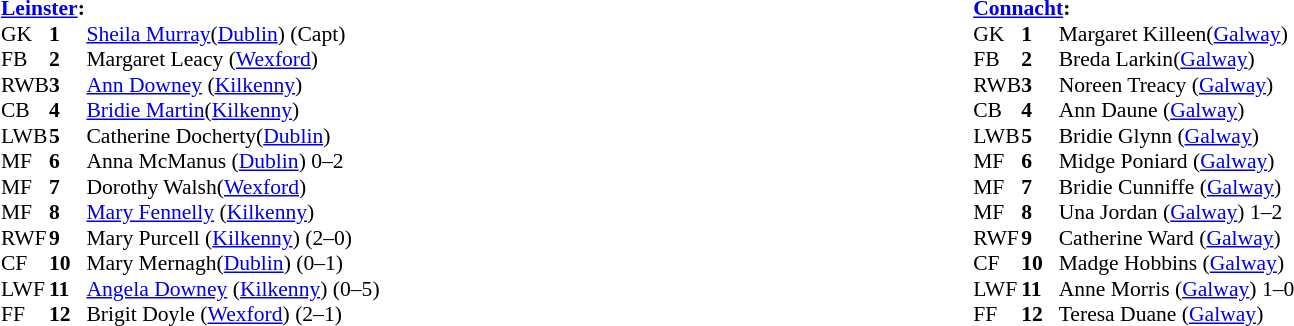<table width="100%">
<tr>
<td valign="top"></td>
<td valign="top" width="50%"><br><table style="font-size: 90%" cellspacing="0" cellpadding="0" align=center>
<tr>
<td colspan="4"><strong><a href='#'>Leinster</a>:</strong></td>
</tr>
<tr>
<th width="25"></th>
<th width="25"></th>
</tr>
<tr>
<td>GK</td>
<td><strong>1</strong></td>
<td><a href='#'>Sheila Murray</a>(<a href='#'>Dublin</a>) (Capt)</td>
</tr>
<tr>
<td>FB</td>
<td><strong>2</strong></td>
<td>Margaret Leacy (<a href='#'>Wexford</a>)</td>
</tr>
<tr>
<td>RWB</td>
<td><strong>3</strong></td>
<td><a href='#'>Ann Downey</a> (<a href='#'>Kilkenny</a>)</td>
</tr>
<tr>
<td>CB</td>
<td><strong>4</strong></td>
<td><a href='#'>Bridie Martin</a>(<a href='#'>Kilkenny</a>)</td>
</tr>
<tr>
<td>LWB</td>
<td><strong>5</strong></td>
<td>Catherine Docherty(<a href='#'>Dublin</a>)</td>
</tr>
<tr>
<td>MF</td>
<td><strong>6</strong></td>
<td>Anna McManus (<a href='#'>Dublin</a>) 0–2</td>
</tr>
<tr>
<td>MF</td>
<td><strong>7</strong></td>
<td>Dorothy Walsh(<a href='#'>Wexford</a>)</td>
</tr>
<tr>
<td>MF</td>
<td><strong>8</strong></td>
<td><a href='#'>Mary Fennelly</a> (<a href='#'>Kilkenny</a>)</td>
</tr>
<tr>
<td>RWF</td>
<td><strong>9</strong></td>
<td>Mary Purcell (<a href='#'>Kilkenny</a>) (2–0)</td>
</tr>
<tr>
<td>CF</td>
<td><strong>10</strong></td>
<td>Mary Mernagh(<a href='#'>Dublin</a>) (0–1)</td>
</tr>
<tr>
<td>LWF</td>
<td><strong>11</strong></td>
<td><a href='#'>Angela Downey</a> (<a href='#'>Kilkenny</a>) (0–5)</td>
</tr>
<tr>
<td>FF</td>
<td><strong>12</strong></td>
<td>Brigit Doyle (<a href='#'>Wexford</a>) (2–1)</td>
</tr>
<tr>
</tr>
</table>
</td>
<td valign="top" width="50%"><br><table style="font-size: 90%" cellspacing="0" cellpadding="0" align=center>
<tr>
<td colspan="4"><strong><a href='#'>Connacht</a>:</strong></td>
</tr>
<tr>
<th width="25"></th>
<th width="25"></th>
</tr>
<tr>
<td>GK</td>
<td><strong>1</strong></td>
<td>Margaret Killeen(<a href='#'>Galway</a>)</td>
</tr>
<tr>
<td>FB</td>
<td><strong>2</strong></td>
<td>Breda Larkin(<a href='#'>Galway</a>)</td>
</tr>
<tr>
<td>RWB</td>
<td><strong>3</strong></td>
<td>Noreen Treacy (<a href='#'>Galway</a>)</td>
</tr>
<tr>
<td>CB</td>
<td><strong>4</strong></td>
<td>Ann Daune (<a href='#'>Galway</a>)</td>
</tr>
<tr>
<td>LWB</td>
<td><strong>5</strong></td>
<td>Bridie Glynn (<a href='#'>Galway</a>)</td>
</tr>
<tr>
<td>MF</td>
<td><strong>6</strong></td>
<td>Midge Poniard (<a href='#'>Galway</a>)</td>
</tr>
<tr>
<td>MF</td>
<td><strong>7</strong></td>
<td>Bridie Cunniffe (<a href='#'>Galway</a>)</td>
</tr>
<tr>
<td>MF</td>
<td><strong>8</strong></td>
<td>Una Jordan (<a href='#'>Galway</a>) 1–2</td>
</tr>
<tr>
<td>RWF</td>
<td><strong>9</strong></td>
<td>Catherine Ward (<a href='#'>Galway</a>)</td>
</tr>
<tr>
<td>CF</td>
<td><strong>10</strong></td>
<td>Madge Hobbins (<a href='#'>Galway</a>)</td>
</tr>
<tr>
<td>LWF</td>
<td><strong>11</strong></td>
<td>Anne Morris (<a href='#'>Galway</a>) 1–0</td>
</tr>
<tr>
<td>FF</td>
<td><strong>12</strong></td>
<td>Teresa Duane (<a href='#'>Galway</a>)</td>
</tr>
<tr>
</tr>
</table>
</td>
</tr>
</table>
